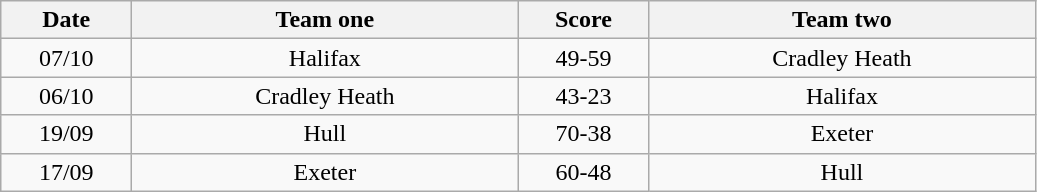<table class="wikitable" style="text-align: center">
<tr>
<th width=80>Date</th>
<th width=250>Team one</th>
<th width=80>Score</th>
<th width=250>Team two</th>
</tr>
<tr>
<td>07/10</td>
<td>Halifax</td>
<td>49-59</td>
<td>Cradley Heath</td>
</tr>
<tr>
<td>06/10</td>
<td>Cradley Heath</td>
<td>43-23</td>
<td>Halifax</td>
</tr>
<tr>
<td>19/09</td>
<td>Hull</td>
<td>70-38</td>
<td>Exeter</td>
</tr>
<tr>
<td>17/09</td>
<td>Exeter</td>
<td>60-48</td>
<td>Hull</td>
</tr>
</table>
